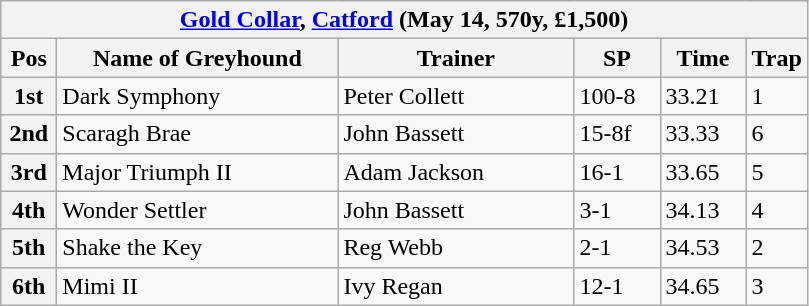<table class="wikitable">
<tr>
<th colspan="6"><a href='#'>Gold Collar</a>, <a href='#'>Catford</a> (May 14, 570y, £1,500)</th>
</tr>
<tr>
<th width=30>Pos</th>
<th width=180>Name of Greyhound</th>
<th width=150>Trainer</th>
<th width=50>SP</th>
<th width=50>Time</th>
<th width=30>Trap</th>
</tr>
<tr>
<th>1st</th>
<td>Dark Symphony</td>
<td>Peter Collett</td>
<td>100-8</td>
<td>33.21</td>
<td>1</td>
</tr>
<tr>
<th>2nd</th>
<td>Scaragh Brae</td>
<td>John Bassett</td>
<td>15-8f</td>
<td>33.33</td>
<td>6</td>
</tr>
<tr>
<th>3rd</th>
<td>Major Triumph II</td>
<td>Adam Jackson</td>
<td>16-1</td>
<td>33.65</td>
<td>5</td>
</tr>
<tr>
<th>4th</th>
<td>Wonder Settler</td>
<td>John Bassett</td>
<td>3-1</td>
<td>34.13</td>
<td>4</td>
</tr>
<tr>
<th>5th</th>
<td>Shake the Key</td>
<td>Reg Webb</td>
<td>2-1</td>
<td>34.53</td>
<td>2</td>
</tr>
<tr>
<th>6th</th>
<td>Mimi II</td>
<td>Ivy Regan</td>
<td>12-1</td>
<td>34.65</td>
<td>3</td>
</tr>
</table>
